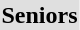<table>
<tr bgcolor="DFDFDF">
<td colspan="4" align="center"><strong>Seniors</strong></td>
</tr>
<tr>
<th scope=row style="text-align:left"><br></th>
<td></td>
<td></td>
<td></td>
</tr>
<tr>
<th scope=row style="text-align:left"><br></th>
<td></td>
<td></td>
<td></td>
</tr>
<tr>
<th scope=row style="text-align:left"><br></th>
<td></td>
<td></td>
<td></td>
</tr>
<tr>
<th scope=row style="text-align:left"><br></th>
<td></td>
<td></td>
<td></td>
</tr>
<tr>
<th scope=row style="text-align:left"><br></th>
<td></td>
<td><br></td>
<td></td>
</tr>
</table>
